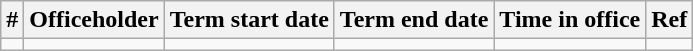<table class='wikitable sortable'>
<tr>
<th>#</th>
<th>Officeholder</th>
<th>Term start date</th>
<th>Term end date</th>
<th>Time in office</th>
<th class="unsortable">Ref</th>
</tr>
<tr>
<td align=center></td>
<td></td>
<td align=center></td>
<td align=center></td>
<td align=right></td>
<td></td>
</tr>
</table>
